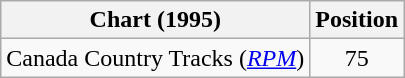<table class="wikitable sortable">
<tr>
<th scope="col">Chart (1995)</th>
<th scope="col">Position</th>
</tr>
<tr>
<td>Canada Country Tracks (<em><a href='#'>RPM</a></em>)</td>
<td align="center">75</td>
</tr>
</table>
